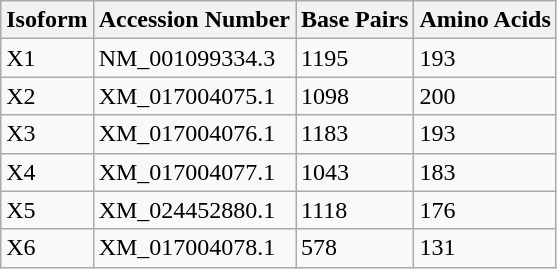<table class="wikitable">
<tr>
<th>Isoform</th>
<th>Accession Number</th>
<th>Base Pairs</th>
<th>Amino Acids</th>
</tr>
<tr>
<td>X1</td>
<td>NM_001099334.3</td>
<td>1195</td>
<td>193</td>
</tr>
<tr>
<td>X2</td>
<td>XM_017004075.1</td>
<td>1098</td>
<td>200</td>
</tr>
<tr>
<td>X3</td>
<td>XM_017004076.1</td>
<td>1183</td>
<td>193</td>
</tr>
<tr>
<td>X4</td>
<td>XM_017004077.1</td>
<td>1043</td>
<td>183</td>
</tr>
<tr>
<td>X5</td>
<td>XM_024452880.1</td>
<td>1118</td>
<td>176</td>
</tr>
<tr>
<td>X6</td>
<td>XM_017004078.1</td>
<td>578</td>
<td>131</td>
</tr>
</table>
